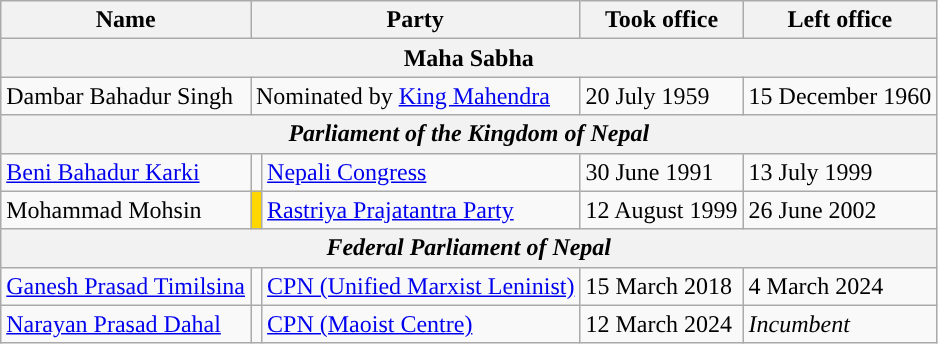<table class="wikitable">
<tr>
<th>Name</th>
<th colspan="2">Party</th>
<th>Took office</th>
<th>Left office</th>
</tr>
<tr>
<th colspan="5">Maha Sabha</th>
</tr>
<tr>
<td>Dambar Bahadur Singh</td>
<td colspan="2">Nominated by <a href='#'>King Mahendra</a></td>
<td>20 July 1959</td>
<td>15 December 1960</td>
</tr>
<tr>
<th colspan="5"><em>Parliament of the Kingdom of Nepal</em></th>
</tr>
<tr>
<td><a href='#'>Beni Bahadur Karki</a></td>
<td></td>
<td><a href='#'>Nepali Congress</a></td>
<td>30 June 1991</td>
<td>13 July 1999</td>
</tr>
<tr>
<td>Mohammad Mohsin</td>
<td bgcolor="gold"></td>
<td><a href='#'>Rastriya Prajatantra Party</a></td>
<td>12 August 1999</td>
<td>26 June 2002</td>
</tr>
<tr>
<th colspan="5"><em>Federal Parliament of Nepal</em></th>
</tr>
<tr>
<td><a href='#'>Ganesh Prasad Timilsina</a></td>
<td></td>
<td><a href='#'>CPN (Unified Marxist Leninist)</a></td>
<td>15 March 2018</td>
<td>4 March 2024</td>
</tr>
<tr>
<td><a href='#'>Narayan Prasad Dahal</a></td>
<td></td>
<td><a href='#'>CPN (Maoist Centre)</a></td>
<td>12 March 2024</td>
<td><em>Incumbent</em></td>
</tr>
</table>
